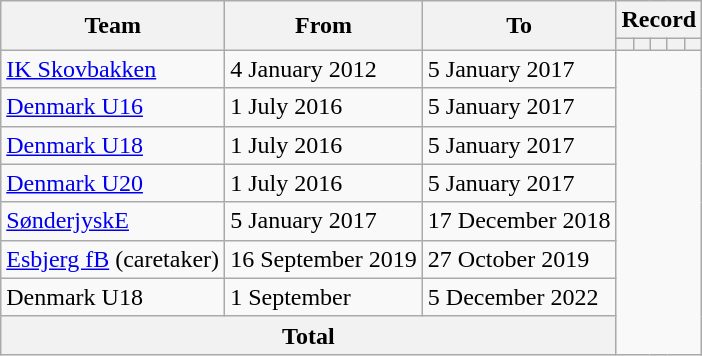<table class="wikitable" style="text-align: center;">
<tr>
<th rowspan=2>Team</th>
<th rowspan=2>From</th>
<th rowspan=2>To</th>
<th colspan=5>Record</th>
</tr>
<tr>
<th></th>
<th></th>
<th></th>
<th></th>
<th></th>
</tr>
<tr>
<td align=left><a href='#'>IK Skovbakken</a></td>
<td align=left>4 January 2012</td>
<td align=left>5 January 2017<br></td>
</tr>
<tr>
<td align=left><a href='#'>Denmark U16</a></td>
<td align=left>1 July 2016</td>
<td align=left>5 January 2017<br></td>
</tr>
<tr>
<td align=left><a href='#'>Denmark U18</a></td>
<td align=left>1 July 2016</td>
<td align=left>5 January 2017<br></td>
</tr>
<tr>
<td align=left><a href='#'>Denmark U20</a></td>
<td align=left>1 July 2016</td>
<td align=left>5 January 2017<br></td>
</tr>
<tr>
<td align=left><a href='#'>SønderjyskE</a></td>
<td align=left>5 January 2017</td>
<td align=left>17 December 2018<br></td>
</tr>
<tr>
<td align=left><a href='#'>Esbjerg fB</a> (caretaker)</td>
<td align=left>16 September 2019</td>
<td align=left>27 October 2019<br></td>
</tr>
<tr>
<td align=left>Denmark U18</td>
<td align=left>1 September</td>
<td align=left>5 December 2022<br></td>
</tr>
<tr>
<th colspan=3>Total<br></th>
</tr>
</table>
